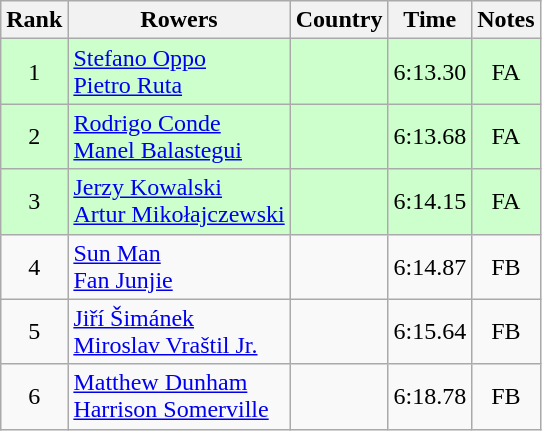<table class="wikitable" style="text-align:center">
<tr>
<th>Rank</th>
<th>Rowers</th>
<th>Country</th>
<th>Time</th>
<th>Notes</th>
</tr>
<tr bgcolor=ccffcc>
<td>1</td>
<td align="left"><a href='#'>Stefano Oppo</a><br><a href='#'>Pietro Ruta</a></td>
<td align="left"></td>
<td>6:13.30</td>
<td>FA</td>
</tr>
<tr bgcolor=ccffcc>
<td>2</td>
<td align="left"><a href='#'>Rodrigo Conde</a><br><a href='#'>Manel Balastegui</a></td>
<td align="left"></td>
<td>6:13.68</td>
<td>FA</td>
</tr>
<tr bgcolor=ccffcc>
<td>3</td>
<td align="left"><a href='#'>Jerzy Kowalski</a><br><a href='#'>Artur Mikołajczewski</a></td>
<td align="left"></td>
<td>6:14.15</td>
<td>FA</td>
</tr>
<tr>
<td>4</td>
<td align="left"><a href='#'>Sun Man</a><br><a href='#'>Fan Junjie</a></td>
<td align="left"></td>
<td>6:14.87</td>
<td>FB</td>
</tr>
<tr>
<td>5</td>
<td align="left"><a href='#'>Jiří Šimánek</a><br><a href='#'>Miroslav Vraštil Jr.</a></td>
<td align="left"></td>
<td>6:15.64</td>
<td>FB</td>
</tr>
<tr>
<td>6</td>
<td align="left"><a href='#'>Matthew Dunham</a><br><a href='#'>Harrison Somerville</a></td>
<td align="left"></td>
<td>6:18.78</td>
<td>FB</td>
</tr>
</table>
